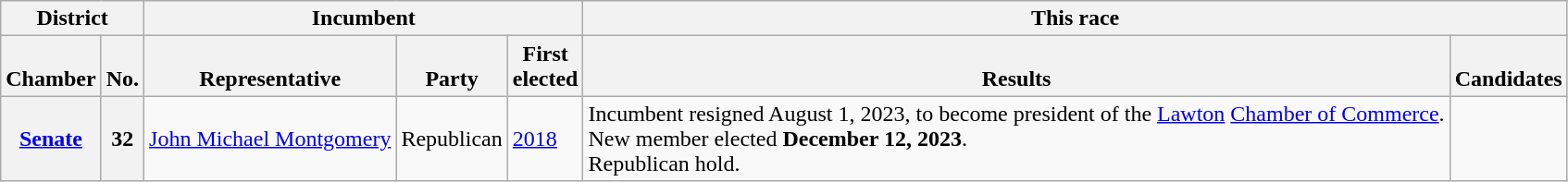<table class="wikitable sortable">
<tr valign=bottom>
<th colspan="2">District</th>
<th colspan="3">Incumbent</th>
<th colspan="2">This race</th>
</tr>
<tr valign=bottom>
<th>Chamber</th>
<th>No.</th>
<th>Representative</th>
<th>Party</th>
<th>First<br>elected</th>
<th>Results</th>
<th>Candidates</th>
</tr>
<tr>
<th><a href='#'>Senate</a></th>
<th>32</th>
<td><a href='#'>John Michael Montgomery</a></td>
<td>Republican</td>
<td><a href='#'>2018</a></td>
<td>Incumbent resigned August 1, 2023, to become president of the <a href='#'>Lawton</a> <a href='#'>Chamber of Commerce</a>.<br>New member elected <strong>December 12, 2023</strong>.<br>Republican hold.</td>
<td nowrap></td>
</tr>
</table>
